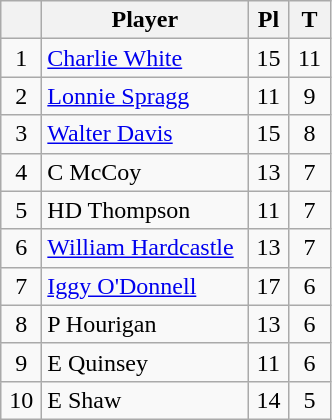<table class="wikitable" style="text-align:center;">
<tr>
<th width="20" abbr="Position"></th>
<th width="130">Player</th>
<th width="20">Pl</th>
<th width="20">T</th>
</tr>
<tr>
<td>1</td>
<td style="text-align:left;"> <a href='#'>Charlie White</a></td>
<td>15</td>
<td>11</td>
</tr>
<tr>
<td>2</td>
<td style="text-align:left;"> <a href='#'>Lonnie Spragg</a></td>
<td>11</td>
<td>9</td>
</tr>
<tr>
<td>3</td>
<td style="text-align:left;"><a href='#'>Walter Davis</a></td>
<td>15</td>
<td>8</td>
</tr>
<tr>
<td>4</td>
<td style="text-align:left;">C McCoy</td>
<td>13</td>
<td>7</td>
</tr>
<tr>
<td>5</td>
<td style="text-align:left;">HD Thompson</td>
<td>11</td>
<td>7</td>
</tr>
<tr>
<td>6</td>
<td style="text-align:left;"><a href='#'>William Hardcastle</a></td>
<td>13</td>
<td>7</td>
</tr>
<tr>
<td>7</td>
<td style="text-align:left;"> <a href='#'>Iggy O'Donnell</a></td>
<td>17</td>
<td>6</td>
</tr>
<tr>
<td>8</td>
<td style="text-align:left;">P Hourigan</td>
<td>13</td>
<td>6</td>
</tr>
<tr>
<td>9</td>
<td style="text-align:left;">E Quinsey</td>
<td>11</td>
<td>6</td>
</tr>
<tr>
<td>10</td>
<td style="text-align:left;">E Shaw</td>
<td>14</td>
<td>5</td>
</tr>
</table>
